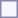<table style="border:1px solid #8888aa; background-color:#f7f8ff; padding:5px; font-size:95%; margin: 0px 12px 12px 0px;">
</table>
